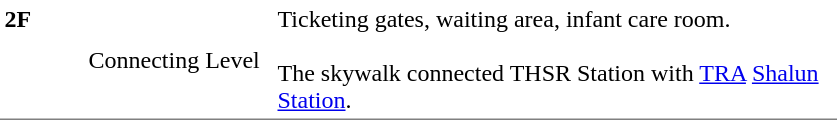<table border=0 cellspacing=0 cellpadding=3>
<tr>
<td style="border-bottom:solid 1px gray;border-top:solid 1px white;" width=50 rowspan=8 valign=top><strong>2F</strong></td>
<td style="border-top:solid 1px white;border-bottom:solid 1px gray;" width=120 rowspan=2>Connecting Level</td>
<td style="border-top:solid 1px white;border-bottom:solid 1px gray;" width=370 valign=top>Ticketing gates, waiting area, infant care room.<br><br>The skywalk connected THSR Station with <a href='#'>TRA</a> <a href='#'>Shalun Station</a>.</td>
</tr>
</table>
